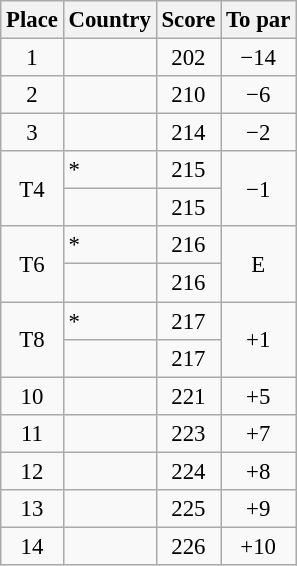<table class="wikitable" style="font-size:95%;">
<tr>
<th>Place</th>
<th>Country</th>
<th>Score</th>
<th>To par</th>
</tr>
<tr>
<td align=center>1</td>
<td></td>
<td align=center>202</td>
<td align=center>−14</td>
</tr>
<tr>
<td align=center>2</td>
<td></td>
<td align=center>210</td>
<td align=center>−6</td>
</tr>
<tr>
<td align=center>3</td>
<td></td>
<td align=center>214</td>
<td align=center>−2</td>
</tr>
<tr>
<td rowspan="2" align=center>T4</td>
<td> *</td>
<td align=center>215</td>
<td rowspan="2" align=center>−1</td>
</tr>
<tr>
<td></td>
<td align=center>215</td>
</tr>
<tr>
<td rowspan="2" align=center>T6</td>
<td> *</td>
<td align=center>216</td>
<td rowspan="2" align=center>E</td>
</tr>
<tr>
<td></td>
<td align=center>216</td>
</tr>
<tr>
<td rowspan="2" align=center>T8</td>
<td> *</td>
<td align=center>217</td>
<td rowspan="2" align=center>+1</td>
</tr>
<tr>
<td></td>
<td align=center>217</td>
</tr>
<tr>
<td align=center>10</td>
<td></td>
<td align=center>221</td>
<td align=center>+5</td>
</tr>
<tr>
<td align=center>11</td>
<td></td>
<td align=center>223</td>
<td align=center>+7</td>
</tr>
<tr>
<td align=center>12</td>
<td></td>
<td align=center>224</td>
<td align=center>+8</td>
</tr>
<tr>
<td align=center>13</td>
<td></td>
<td align=center>225</td>
<td align=center>+9</td>
</tr>
<tr>
<td align=center>14</td>
<td></td>
<td align=center>226</td>
<td align=center>+10</td>
</tr>
</table>
